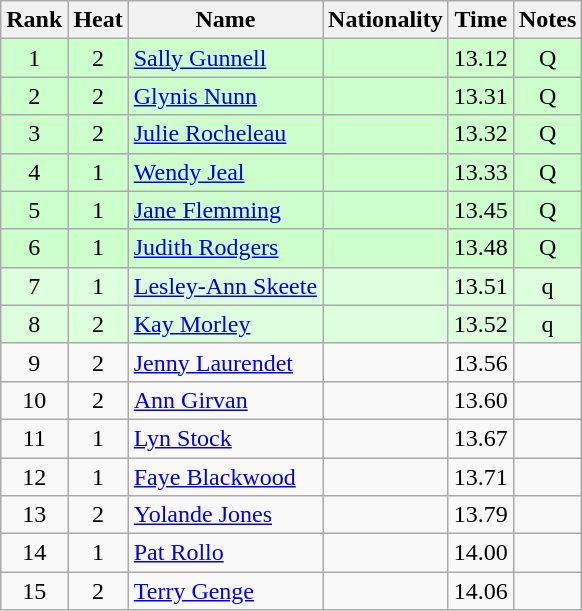<table class="wikitable sortable" style="text-align:center">
<tr>
<th>Rank</th>
<th>Heat</th>
<th>Name</th>
<th>Nationality</th>
<th>Time</th>
<th>Notes</th>
</tr>
<tr bgcolor=ccffcc>
<td>1</td>
<td>2</td>
<td align=left><a href='#'>Sally Gunnell</a></td>
<td align=left></td>
<td>13.12</td>
<td>Q</td>
</tr>
<tr bgcolor=ccffcc>
<td>2</td>
<td>2</td>
<td align=left><a href='#'>Glynis Nunn</a></td>
<td align=left></td>
<td>13.31</td>
<td>Q</td>
</tr>
<tr bgcolor=ccffcc>
<td>3</td>
<td>2</td>
<td align=left><a href='#'>Julie Rocheleau</a></td>
<td align=left></td>
<td>13.32</td>
<td>Q</td>
</tr>
<tr bgcolor=ccffcc>
<td>4</td>
<td>1</td>
<td align=left><a href='#'>Wendy Jeal</a></td>
<td align=left></td>
<td>13.33</td>
<td>Q</td>
</tr>
<tr bgcolor=ccffcc>
<td>5</td>
<td>1</td>
<td align=left><a href='#'>Jane Flemming</a></td>
<td align=left></td>
<td>13.45</td>
<td>Q</td>
</tr>
<tr bgcolor=ccffcc>
<td>6</td>
<td>1</td>
<td align=left><a href='#'>Judith Rodgers</a></td>
<td align=left></td>
<td>13.48</td>
<td>Q</td>
</tr>
<tr bgcolor=ddffdd>
<td>7</td>
<td>1</td>
<td align=left><a href='#'>Lesley-Ann Skeete</a></td>
<td align=left></td>
<td>13.51</td>
<td>q</td>
</tr>
<tr bgcolor=ddffdd>
<td>8</td>
<td>2</td>
<td align=left><a href='#'>Kay Morley</a></td>
<td align=left></td>
<td>13.52</td>
<td>q</td>
</tr>
<tr>
<td>9</td>
<td>2</td>
<td align=left><a href='#'>Jenny Laurendet</a></td>
<td align=left></td>
<td>13.56</td>
<td></td>
</tr>
<tr>
<td>10</td>
<td>2</td>
<td align=left><a href='#'>Ann Girvan</a></td>
<td align=left></td>
<td>13.60</td>
<td></td>
</tr>
<tr>
<td>11</td>
<td>1</td>
<td align=left><a href='#'>Lyn Stock</a></td>
<td align=left></td>
<td>13.67</td>
<td></td>
</tr>
<tr>
<td>12</td>
<td>1</td>
<td align=left><a href='#'>Faye Blackwood</a></td>
<td align=left></td>
<td>13.71</td>
<td></td>
</tr>
<tr>
<td>13</td>
<td>2</td>
<td align=left><a href='#'>Yolande Jones</a></td>
<td align=left></td>
<td>13.79</td>
<td></td>
</tr>
<tr>
<td>14</td>
<td>1</td>
<td align=left><a href='#'>Pat Rollo</a></td>
<td align=left></td>
<td>14.00</td>
<td></td>
</tr>
<tr>
<td>15</td>
<td>2</td>
<td align=left><a href='#'>Terry Genge</a></td>
<td align=left></td>
<td>14.06</td>
<td></td>
</tr>
</table>
